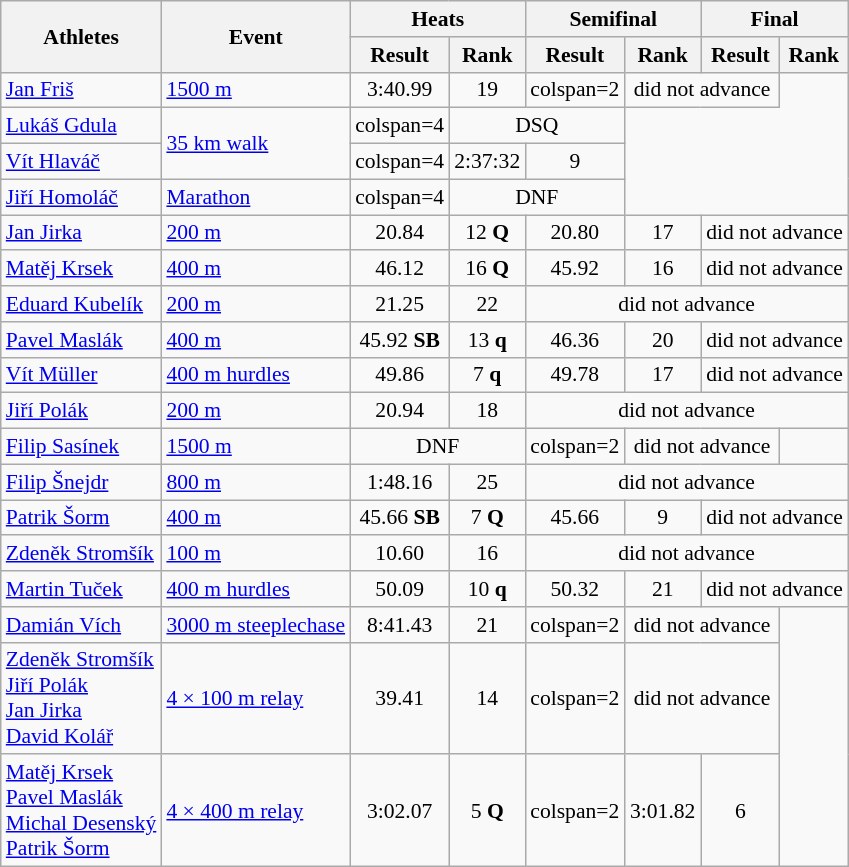<table class="wikitable" border="1" style="font-size:90%">
<tr>
<th rowspan="2">Athletes</th>
<th rowspan="2">Event</th>
<th colspan="2">Heats</th>
<th colspan="2">Semifinal</th>
<th colspan="2">Final</th>
</tr>
<tr>
<th>Result</th>
<th>Rank</th>
<th>Result</th>
<th>Rank</th>
<th>Result</th>
<th>Rank</th>
</tr>
<tr>
<td><a href='#'>Jan Friš</a></td>
<td><a href='#'>1500 m</a></td>
<td align=center>3:40.99</td>
<td align=center>19</td>
<td>colspan=2</td>
<td align=center colspan=2>did not advance</td>
</tr>
<tr>
<td><a href='#'>Lukáš Gdula</a></td>
<td rowspan=2><a href='#'>35 km walk</a></td>
<td>colspan=4</td>
<td align=center colspan=2>DSQ</td>
</tr>
<tr>
<td><a href='#'>Vít Hlaváč</a></td>
<td>colspan=4</td>
<td align=center>2:37:32</td>
<td align=center>9</td>
</tr>
<tr>
<td><a href='#'>Jiří Homoláč</a></td>
<td><a href='#'>Marathon</a></td>
<td>colspan=4</td>
<td align=center colspan=2>DNF</td>
</tr>
<tr>
<td><a href='#'>Jan Jirka</a></td>
<td><a href='#'>200 m</a></td>
<td align=center>20.84</td>
<td align=center>12 <strong>Q</strong></td>
<td align=center>20.80</td>
<td align=center>17</td>
<td align=center colspan=2>did not advance</td>
</tr>
<tr>
<td><a href='#'>Matěj Krsek</a></td>
<td><a href='#'>400 m</a></td>
<td align=center>46.12</td>
<td align=center>16 <strong>Q</strong></td>
<td align=center>45.92</td>
<td align=center>16</td>
<td align=center colspan=2>did not advance</td>
</tr>
<tr>
<td><a href='#'>Eduard Kubelík</a></td>
<td><a href='#'>200 m</a></td>
<td align=center>21.25</td>
<td align=center>22</td>
<td align=center colspan=4>did not advance</td>
</tr>
<tr>
<td><a href='#'>Pavel Maslák</a></td>
<td><a href='#'>400 m</a></td>
<td align=center>45.92 <strong>SB</strong></td>
<td align=center>13 <strong>q</strong></td>
<td align=center>46.36</td>
<td align=center>20</td>
<td align=center colspan=2>did not advance</td>
</tr>
<tr>
<td><a href='#'>Vít Müller</a></td>
<td><a href='#'>400 m hurdles</a></td>
<td align=center>49.86</td>
<td align=center>7 <strong>q</strong></td>
<td align=center>49.78</td>
<td align=center>17</td>
<td align=center colspan=2>did not advance</td>
</tr>
<tr>
<td><a href='#'>Jiří Polák</a></td>
<td><a href='#'>200 m</a></td>
<td align=center>20.94</td>
<td align=center>18</td>
<td align=center colspan=4>did not advance</td>
</tr>
<tr>
<td><a href='#'>Filip Sasínek</a></td>
<td><a href='#'>1500 m</a></td>
<td align=center colspan=2>DNF</td>
<td>colspan=2</td>
<td align=center colspan=2>did not advance</td>
</tr>
<tr>
<td><a href='#'>Filip Šnejdr</a></td>
<td><a href='#'>800 m</a></td>
<td align=center>1:48.16</td>
<td align=center>25</td>
<td align=center colspan=4>did not advance</td>
</tr>
<tr>
<td><a href='#'>Patrik Šorm</a></td>
<td><a href='#'>400 m</a></td>
<td align=center>45.66 <strong>SB</strong></td>
<td align=center>7 <strong>Q</strong></td>
<td align=center>45.66</td>
<td align=center>9</td>
<td align=center colspan=2>did not advance</td>
</tr>
<tr>
<td><a href='#'>Zdeněk Stromšík</a></td>
<td><a href='#'>100 m</a></td>
<td align=center>10.60</td>
<td align=center>16</td>
<td align=center colspan=4>did not advance</td>
</tr>
<tr>
<td><a href='#'>Martin Tuček</a></td>
<td><a href='#'>400 m hurdles</a></td>
<td align=center>50.09</td>
<td align=center>10 <strong>q</strong></td>
<td align=center>50.32</td>
<td align=center>21</td>
<td align=center colspan=2>did not advance</td>
</tr>
<tr>
<td><a href='#'>Damián Vích</a></td>
<td><a href='#'>3000 m steeplechase</a></td>
<td align=center>8:41.43</td>
<td align=center>21</td>
<td>colspan=2</td>
<td align=center colspan=2>did not advance</td>
</tr>
<tr>
<td><a href='#'>Zdeněk Stromšík</a><br> <a href='#'>Jiří Polák</a><br> <a href='#'>Jan Jirka</a><br> <a href='#'>David Kolář</a></td>
<td><a href='#'>4 × 100 m relay</a></td>
<td align=center>39.41</td>
<td align=center>14</td>
<td>colspan=2</td>
<td align=center colspan=2>did not advance</td>
</tr>
<tr>
<td><a href='#'>Matěj Krsek</a><br> <a href='#'>Pavel Maslák</a><br> <a href='#'>Michal Desenský</a><br><a href='#'>Patrik Šorm</a></td>
<td><a href='#'>4 × 400 m relay</a></td>
<td align=center>3:02.07</td>
<td align=center>5 <strong>Q</strong></td>
<td>colspan=2</td>
<td align=center>3:01.82</td>
<td align=center>6</td>
</tr>
</table>
